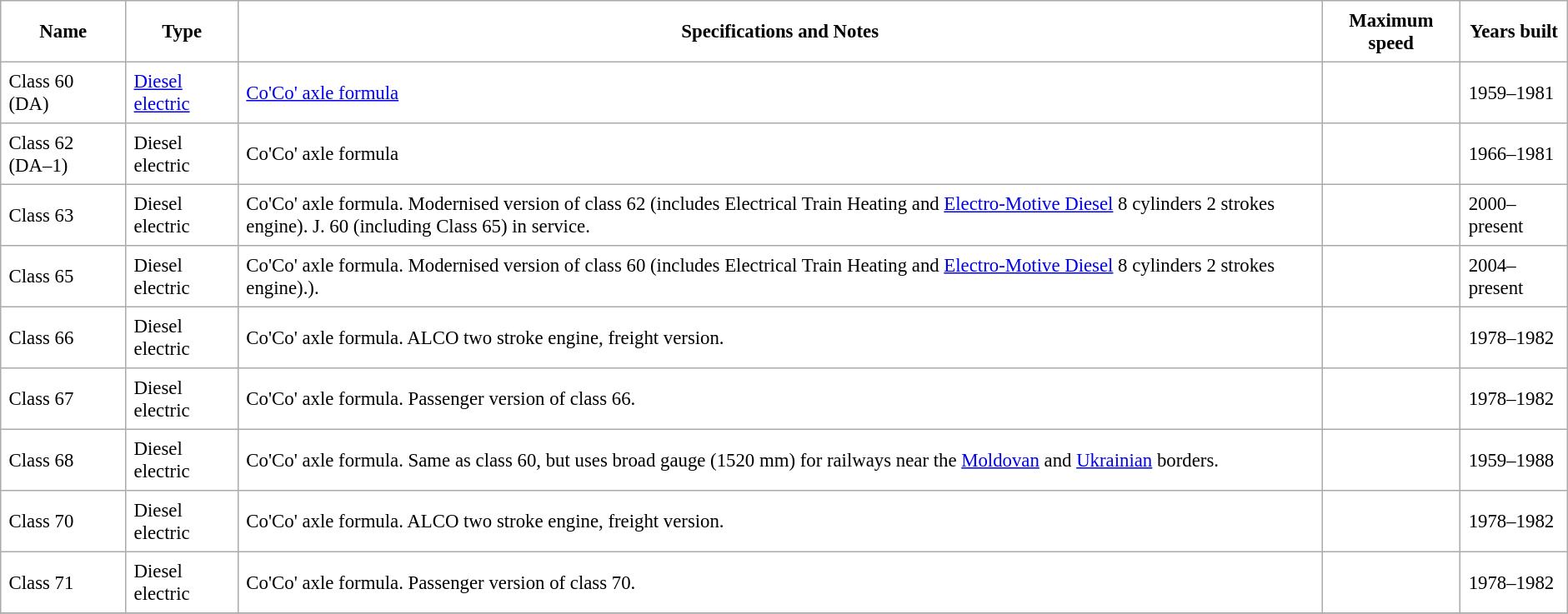<table border="1" align="center" class="toccolours" style="font-size: 95%; border: 1px #aaaaaa solid; border-collapse: collapse; margin: 10px 10px 10px 0; padding:0;" cellpadding=6>
<tr>
<th>Name</th>
<th>Type</th>
<th>Specifications and Notes</th>
<th>Maximum speed</th>
<th>Years built</th>
</tr>
<tr>
<td>Class 60 (DA)</td>
<td><a href='#'>Diesel electric</a></td>
<td> <a href='#'>Co'Co' axle formula</a></td>
<td></td>
<td>1959–1981</td>
</tr>
<tr>
<td>Class 62 (DA–1)</td>
<td>Diesel electric</td>
<td> Co'Co' axle formula</td>
<td></td>
<td>1966–1981</td>
</tr>
<tr>
<td>Class 63</td>
<td>Diesel electric</td>
<td> Co'Co' axle formula. Modernised version of class 62 (includes Electrical Train Heating and <a href='#'>Electro-Motive Diesel</a> 8 cylinders 2 strokes engine). J. 60 (including Class 65) in service.</td>
<td></td>
<td>2000–present</td>
</tr>
<tr>
<td>Class 65</td>
<td>Diesel electric</td>
<td> Co'Co' axle formula. Modernised version of class 60 (includes Electrical Train Heating and <a href='#'>Electro-Motive Diesel</a> 8 cylinders 2 strokes engine).).</td>
<td></td>
<td>2004–present</td>
</tr>
<tr>
<td>Class 66</td>
<td>Diesel electric</td>
<td> Co'Co' axle formula. ALCO two stroke engine, freight version.</td>
<td></td>
<td>1978–1982</td>
</tr>
<tr>
<td>Class 67</td>
<td>Diesel electric</td>
<td> Co'Co' axle formula. Passenger version of class 66.</td>
<td></td>
<td>1978–1982</td>
</tr>
<tr>
<td>Class 68</td>
<td>Diesel electric</td>
<td> Co'Co' axle formula. Same as class 60, but uses broad gauge (1520 mm) for railways near the <a href='#'>Moldovan</a> and <a href='#'>Ukrainian</a> borders.</td>
<td></td>
<td>1959–1988</td>
</tr>
<tr>
<td>Class 70</td>
<td>Diesel electric</td>
<td> Co'Co' axle formula. ALCO two stroke engine, freight version.</td>
<td></td>
<td>1978–1982</td>
</tr>
<tr>
<td>Class 71</td>
<td>Diesel electric</td>
<td> Co'Co' axle formula. Passenger version of class 70.</td>
<td></td>
<td>1978–1982</td>
</tr>
<tr>
</tr>
</table>
